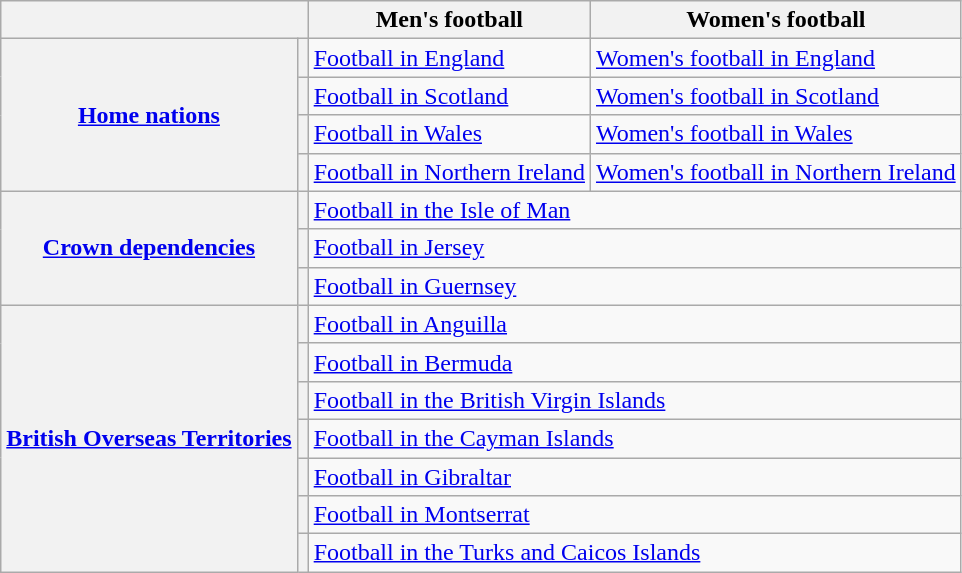<table class="wikitable plainrowheaders sortable">
<tr>
<th colspan="2"></th>
<th>Men's football</th>
<th>Women's football</th>
</tr>
<tr>
<th rowspan="4"><a href='#'>Home nations</a></th>
<th></th>
<td><a href='#'>Football in England</a></td>
<td><a href='#'>Women's football in England</a></td>
</tr>
<tr>
<th></th>
<td><a href='#'>Football in Scotland</a></td>
<td><a href='#'>Women's football in Scotland</a></td>
</tr>
<tr>
<th></th>
<td><a href='#'>Football in Wales</a></td>
<td><a href='#'>Women's football in Wales</a></td>
</tr>
<tr>
<th></th>
<td><a href='#'>Football in Northern Ireland</a></td>
<td><a href='#'>Women's football in Northern Ireland</a></td>
</tr>
<tr>
<th rowspan="3"><a href='#'>Crown dependencies</a></th>
<th></th>
<td colspan="2"><a href='#'>Football in the Isle of Man</a></td>
</tr>
<tr>
<th></th>
<td colspan="2"><a href='#'>Football in Jersey</a></td>
</tr>
<tr>
<th></th>
<td colspan="2"><a href='#'>Football in Guernsey</a></td>
</tr>
<tr>
<th rowspan="10"><a href='#'>British Overseas Territories</a><br></th>
<th></th>
<td colspan="2"><a href='#'>Football in Anguilla</a></td>
</tr>
<tr>
<th></th>
<td colspan="2"><a href='#'>Football in Bermuda</a></td>
</tr>
<tr>
<th></th>
<td colspan="2"><a href='#'>Football in the British Virgin Islands</a></td>
</tr>
<tr>
<th></th>
<td colspan="2"><a href='#'>Football in the Cayman Islands</a></td>
</tr>
<tr>
<th></th>
<td colspan="2"><a href='#'>Football in Gibraltar</a></td>
</tr>
<tr>
<th></th>
<td colspan="2"><a href='#'>Football in Montserrat</a></td>
</tr>
<tr>
<th></th>
<td colspan="2"><a href='#'>Football in the Turks and Caicos Islands</a></td>
</tr>
</table>
